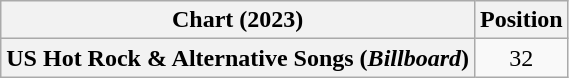<table class="wikitable plainrowheaders" style="text-align: center">
<tr>
<th scope="col">Chart (2023)</th>
<th scope="col">Position</th>
</tr>
<tr>
<th scope="row">US Hot Rock & Alternative Songs (<em>Billboard</em>)</th>
<td>32</td>
</tr>
</table>
